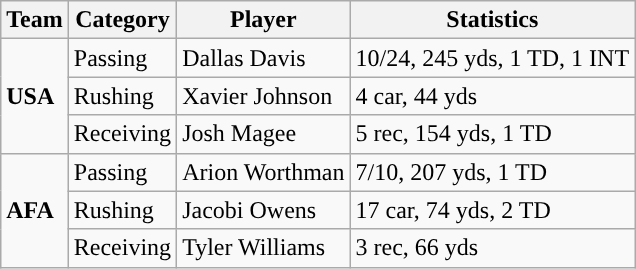<table class="wikitable">
<tr>
<th>Team</th>
<th>Category</th>
<th>Player</th>
<th>Statistics</th>
</tr>
<tr>
<td rowspan=3 style="background:#"><strong>USA</strong></td>
<td>Passing</td>
<td>Dallas Davis</td>
<td>10/24, 245 yds, 1 TD, 1 INT</td>
</tr>
<tr>
<td>Rushing</td>
<td>Xavier Johnson</td>
<td>4 car, 44 yds</td>
</tr>
<tr>
<td>Receiving</td>
<td>Josh Magee</td>
<td>5 rec, 154 yds, 1 TD</td>
</tr>
<tr>
<td rowspan=3 style="background:#"><strong>AFA</strong></td>
<td>Passing</td>
<td>Arion Worthman</td>
<td>7/10, 207 yds, 1 TD</td>
</tr>
<tr>
<td>Rushing</td>
<td>Jacobi Owens</td>
<td>17 car, 74 yds, 2 TD</td>
</tr>
<tr>
<td>Receiving</td>
<td>Tyler Williams</td>
<td>3 rec, 66 yds</td>
</tr>
</table>
